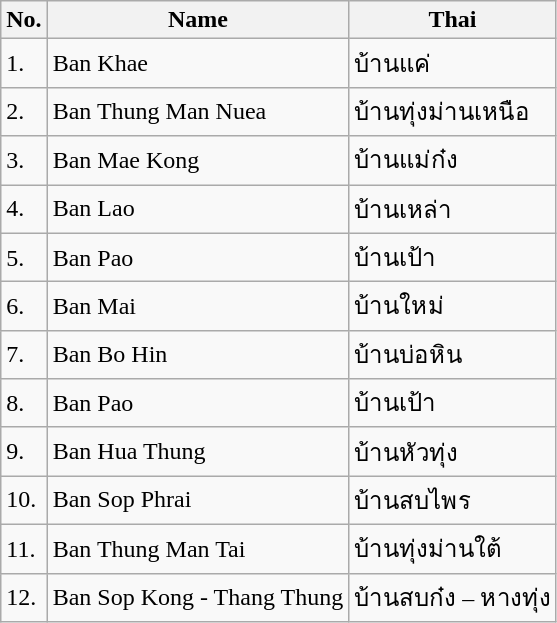<table class="wikitable sortable">
<tr>
<th>No.</th>
<th>Name</th>
<th>Thai</th>
</tr>
<tr>
<td>1.</td>
<td>Ban Khae</td>
<td>บ้านแค่</td>
</tr>
<tr>
<td>2.</td>
<td>Ban Thung Man Nuea</td>
<td>บ้านทุ่งม่านเหนือ</td>
</tr>
<tr>
<td>3.</td>
<td>Ban Mae Kong</td>
<td>บ้านแม่ก๋ง</td>
</tr>
<tr>
<td>4.</td>
<td>Ban Lao</td>
<td>บ้านเหล่า</td>
</tr>
<tr>
<td>5.</td>
<td>Ban Pao</td>
<td>บ้านเป้า</td>
</tr>
<tr>
<td>6.</td>
<td>Ban Mai</td>
<td>บ้านใหม่</td>
</tr>
<tr>
<td>7.</td>
<td>Ban Bo Hin</td>
<td>บ้านบ่อหิน</td>
</tr>
<tr>
<td>8.</td>
<td>Ban Pao</td>
<td>บ้านเป้า</td>
</tr>
<tr>
<td>9.</td>
<td>Ban Hua Thung</td>
<td>บ้านหัวทุ่ง</td>
</tr>
<tr>
<td>10.</td>
<td>Ban Sop Phrai</td>
<td>บ้านสบไพร</td>
</tr>
<tr>
<td>11.</td>
<td>Ban Thung Man Tai</td>
<td>บ้านทุ่งม่านใต้</td>
</tr>
<tr>
<td>12.</td>
<td>Ban Sop Kong - Thang Thung</td>
<td>บ้านสบก๋ง – หางทุ่ง</td>
</tr>
</table>
